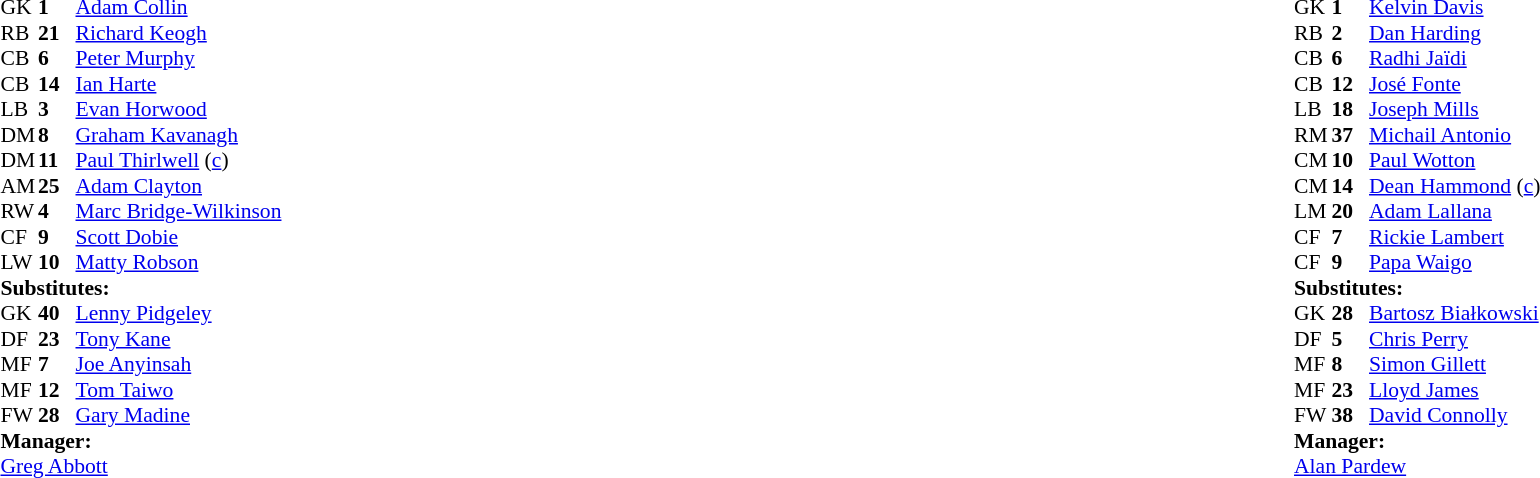<table width="100%">
<tr>
<td valign="top" width="50%"><br><table style="font-size: 90%" cellspacing="0" cellpadding="0">
<tr>
<td colspan="4"></td>
</tr>
<tr>
<th width="25"></th>
<th width="25"></th>
</tr>
<tr>
<td>GK</td>
<td><strong>1</strong></td>
<td> <a href='#'>Adam Collin</a></td>
</tr>
<tr>
<td>RB</td>
<td><strong>21</strong></td>
<td> <a href='#'>Richard Keogh</a></td>
<td></td>
</tr>
<tr>
<td>CB</td>
<td><strong>6</strong></td>
<td> <a href='#'>Peter Murphy</a></td>
<td></td>
</tr>
<tr>
<td>CB</td>
<td><strong>14</strong></td>
<td> <a href='#'>Ian Harte</a></td>
</tr>
<tr>
<td>LB</td>
<td><strong>3</strong></td>
<td> <a href='#'>Evan Horwood</a></td>
</tr>
<tr>
<td>DM</td>
<td><strong>8</strong></td>
<td> <a href='#'>Graham Kavanagh</a></td>
<td></td>
<td></td>
</tr>
<tr>
<td>DM</td>
<td><strong>11</strong></td>
<td> <a href='#'>Paul Thirlwell</a> (<a href='#'>c</a>)</td>
<td></td>
<td></td>
</tr>
<tr>
<td>AM</td>
<td><strong>25</strong></td>
<td> <a href='#'>Adam Clayton</a></td>
</tr>
<tr>
<td>RW</td>
<td><strong>4</strong></td>
<td> <a href='#'>Marc Bridge-Wilkinson</a></td>
<td></td>
<td></td>
</tr>
<tr>
<td>CF</td>
<td><strong>9</strong></td>
<td> <a href='#'>Scott Dobie</a></td>
</tr>
<tr>
<td>LW</td>
<td><strong>10</strong></td>
<td> <a href='#'>Matty Robson</a></td>
</tr>
<tr>
<td colspan=4><strong>Substitutes:</strong></td>
</tr>
<tr>
<td>GK</td>
<td><strong>40</strong></td>
<td> <a href='#'>Lenny Pidgeley</a></td>
</tr>
<tr>
<td>DF</td>
<td><strong>23</strong></td>
<td> <a href='#'>Tony Kane</a></td>
</tr>
<tr>
<td>MF</td>
<td><strong>7</strong></td>
<td> <a href='#'>Joe Anyinsah</a></td>
<td></td>
<td></td>
</tr>
<tr>
<td>MF</td>
<td><strong>12</strong></td>
<td> <a href='#'>Tom Taiwo</a></td>
<td></td>
<td></td>
</tr>
<tr>
<td>FW</td>
<td><strong>28</strong></td>
<td> <a href='#'>Gary Madine</a></td>
<td></td>
<td></td>
</tr>
<tr>
<td colspan=4><strong>Manager:</strong></td>
</tr>
<tr>
<td colspan="4"> <a href='#'>Greg Abbott</a></td>
</tr>
</table>
</td>
<td valign="top" width="50%"><br><table style="font-size: 90%" cellspacing="0" cellpadding="0" align="center">
<tr>
<td colspan="4"></td>
</tr>
<tr>
<th width="25"></th>
<th width="25"></th>
</tr>
<tr>
<td>GK</td>
<td><strong>1</strong></td>
<td> <a href='#'>Kelvin Davis</a></td>
</tr>
<tr>
<td>RB</td>
<td><strong>2</strong></td>
<td> <a href='#'>Dan Harding</a></td>
</tr>
<tr>
<td>CB</td>
<td><strong>6</strong></td>
<td> <a href='#'>Radhi Jaïdi</a></td>
<td></td>
<td></td>
</tr>
<tr>
<td>CB</td>
<td><strong>12</strong></td>
<td> <a href='#'>José Fonte</a></td>
</tr>
<tr>
<td>LB</td>
<td><strong>18</strong></td>
<td> <a href='#'>Joseph Mills</a></td>
</tr>
<tr>
<td>RM</td>
<td><strong>37</strong></td>
<td> <a href='#'>Michail Antonio</a></td>
</tr>
<tr>
<td>CM</td>
<td><strong>10</strong></td>
<td> <a href='#'>Paul Wotton</a></td>
<td></td>
<td></td>
</tr>
<tr>
<td>CM</td>
<td><strong>14</strong></td>
<td> <a href='#'>Dean Hammond</a> (<a href='#'>c</a>)</td>
</tr>
<tr>
<td>LM</td>
<td><strong>20</strong></td>
<td> <a href='#'>Adam Lallana</a></td>
</tr>
<tr>
<td>CF</td>
<td><strong>7</strong></td>
<td> <a href='#'>Rickie Lambert</a></td>
</tr>
<tr>
<td>CF</td>
<td><strong>9</strong></td>
<td> <a href='#'>Papa Waigo</a></td>
<td></td>
<td></td>
</tr>
<tr>
<td colspan=4><strong>Substitutes:</strong></td>
</tr>
<tr>
<td>GK</td>
<td><strong>28</strong></td>
<td> <a href='#'>Bartosz Białkowski</a></td>
</tr>
<tr>
<td>DF</td>
<td><strong>5</strong></td>
<td> <a href='#'>Chris Perry</a></td>
<td></td>
<td></td>
</tr>
<tr>
<td>MF</td>
<td><strong>8</strong></td>
<td> <a href='#'>Simon Gillett</a></td>
<td></td>
<td></td>
</tr>
<tr>
<td>MF</td>
<td><strong>23</strong></td>
<td> <a href='#'>Lloyd James</a></td>
</tr>
<tr>
<td>FW</td>
<td><strong>38</strong></td>
<td> <a href='#'>David Connolly</a></td>
<td></td>
<td></td>
</tr>
<tr>
<td colspan=4><strong>Manager:</strong></td>
</tr>
<tr>
<td colspan="4"> <a href='#'>Alan Pardew</a></td>
</tr>
</table>
</td>
</tr>
</table>
